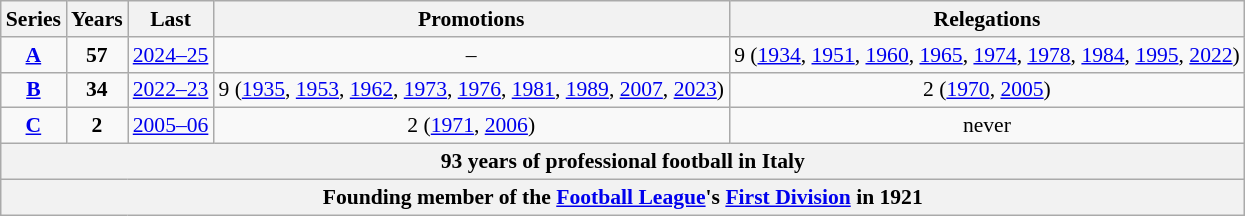<table class="wikitable sortable" style="font-size:90%; text-align: center;">
<tr>
<th>Series</th>
<th>Years</th>
<th>Last</th>
<th>Promotions</th>
<th>Relegations</th>
</tr>
<tr>
<td align=center><strong><a href='#'>A</a></strong></td>
<td><strong>57</strong></td>
<td><a href='#'>2024–25</a></td>
<td>–</td>
<td> 9 (<a href='#'>1934</a>, <a href='#'>1951</a>, <a href='#'>1960</a>, <a href='#'>1965</a>, <a href='#'>1974</a>, <a href='#'>1978</a>, <a href='#'>1984</a>, <a href='#'>1995</a>, <a href='#'>2022</a>)</td>
</tr>
<tr>
<td align=center><strong><a href='#'>B</a></strong></td>
<td><strong>34</strong></td>
<td><a href='#'>2022–23</a></td>
<td> 9 (<a href='#'>1935</a>, <a href='#'>1953</a>, <a href='#'>1962</a>, <a href='#'>1973</a>, <a href='#'>1976</a>, <a href='#'>1981</a>, <a href='#'>1989</a>, <a href='#'>2007</a>, <a href='#'>2023</a>)</td>
<td> 2 (<a href='#'>1970</a>, <a href='#'>2005</a>)</td>
</tr>
<tr>
<td align=center><strong><a href='#'>C</a></strong></td>
<td><strong>2</strong></td>
<td><a href='#'>2005–06</a></td>
<td> 2 (<a href='#'>1971</a>, <a href='#'>2006</a>)</td>
<td>never</td>
</tr>
<tr>
<th colspan=5>93 years of professional football in Italy</th>
</tr>
<tr>
<th colspan=5>Founding member of the <a href='#'>Football League</a>'s <a href='#'>First Division</a> in 1921</th>
</tr>
</table>
